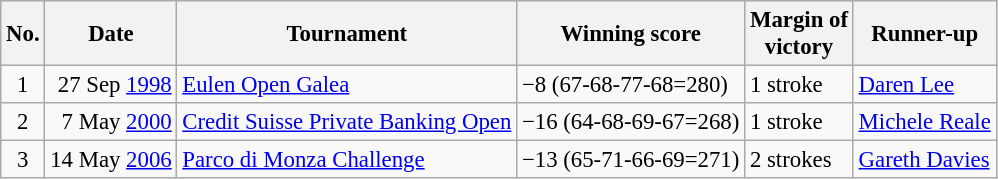<table class="wikitable" style="font-size:95%;">
<tr>
<th>No.</th>
<th>Date</th>
<th>Tournament</th>
<th>Winning score</th>
<th>Margin of<br>victory</th>
<th>Runner-up</th>
</tr>
<tr>
<td align=center>1</td>
<td align=right>27 Sep <a href='#'>1998</a></td>
<td><a href='#'>Eulen Open Galea</a></td>
<td>−8 (67-68-77-68=280)</td>
<td>1 stroke</td>
<td> <a href='#'>Daren Lee</a></td>
</tr>
<tr>
<td align=center>2</td>
<td align=right>7 May <a href='#'>2000</a></td>
<td><a href='#'>Credit Suisse Private Banking Open</a></td>
<td>−16 (64-68-69-67=268)</td>
<td>1 stroke</td>
<td> <a href='#'>Michele Reale</a></td>
</tr>
<tr>
<td align=center>3</td>
<td align=right>14 May <a href='#'>2006</a></td>
<td><a href='#'>Parco di Monza Challenge</a></td>
<td>−13 (65-71-66-69=271)</td>
<td>2 strokes</td>
<td> <a href='#'>Gareth Davies</a></td>
</tr>
</table>
